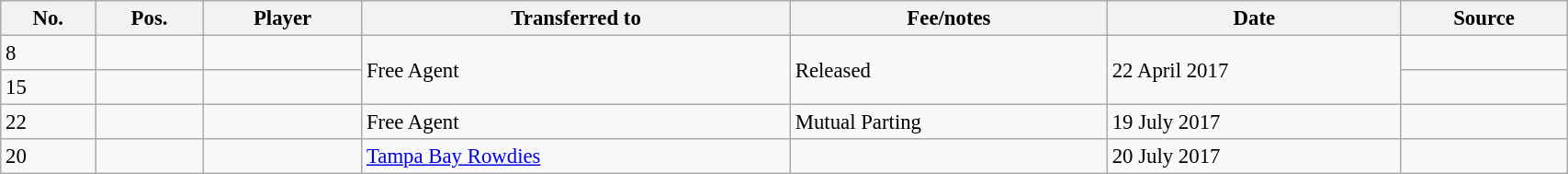<table class="wikitable sortable" style="width:90%; text-align:center; font-size:95%; text-align:left;">
<tr>
<th><strong>No.</strong></th>
<th><strong>Pos.</strong></th>
<th><strong>Player</strong></th>
<th><strong>Transferred to</strong></th>
<th><strong>Fee/notes</strong></th>
<th><strong>Date</strong></th>
<th><strong>Source</strong></th>
</tr>
<tr>
<td>8</td>
<td align=center></td>
<td></td>
<td rowspan="2"> Free Agent</td>
<td rowspan="2">Released</td>
<td rowspan="2">22 April 2017</td>
<td></td>
</tr>
<tr>
<td>15</td>
<td align=center></td>
<td></td>
<td></td>
</tr>
<tr>
<td>22</td>
<td align=center></td>
<td></td>
<td> Free Agent</td>
<td>Mutual Parting</td>
<td>19 July 2017</td>
<td></td>
</tr>
<tr>
<td>20</td>
<td align=center></td>
<td></td>
<td> <a href='#'>Tampa Bay Rowdies</a></td>
<td></td>
<td>20 July 2017</td>
<td></td>
</tr>
</table>
